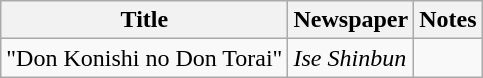<table class="wikitable">
<tr>
<th>Title</th>
<th>Newspaper</th>
<th>Notes</th>
</tr>
<tr>
<td>"Don Konishi no Don Torai"</td>
<td><em>Ise Shinbun</em></td>
<td></td>
</tr>
</table>
